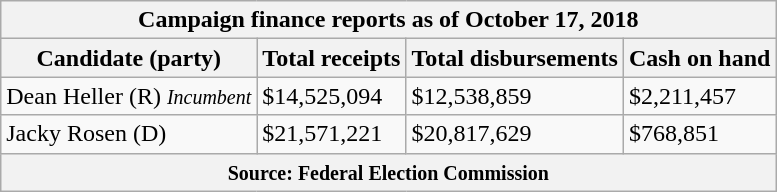<table class="wikitable sortable">
<tr>
<th colspan=4>Campaign finance reports as of October 17, 2018</th>
</tr>
<tr style="text-align:center;">
<th>Candidate (party)</th>
<th>Total receipts</th>
<th>Total disbursements</th>
<th>Cash on hand</th>
</tr>
<tr>
<td>Dean Heller (R) <em><small>Incumbent</small></em></td>
<td>$14,525,094</td>
<td>$12,538,859</td>
<td>$2,211,457</td>
</tr>
<tr>
<td>Jacky Rosen (D)</td>
<td>$21,571,221</td>
<td>$20,817,629</td>
<td>$768,851</td>
</tr>
<tr>
<th colspan="4"><small>Source: Federal Election Commission</small></th>
</tr>
</table>
